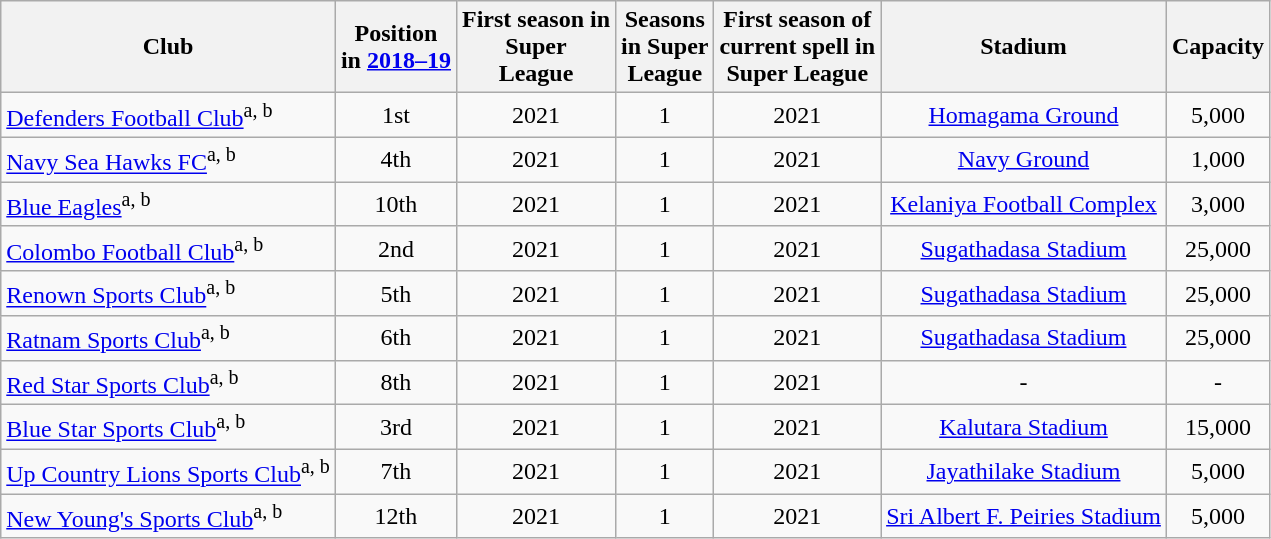<table class="wikitable sortable" style="text-align:center">
<tr>
<th>Club</th>
<th>Position<br>in <a href='#'>2018–19</a></th>
<th>First season in<br>Super <br> League</th>
<th>Seasons<br>in Super <br> League</th>
<th>First season of<br>current spell in <br>Super League</th>
<th>Stadium</th>
<th>Capacity</th>
</tr>
<tr>
<td style="text-align:left;"><a href='#'>Defenders Football Club</a><sup>a, b</sup></td>
<td data-sort-value="007">1st</td>
<td>2021</td>
<td>1</td>
<td>2021</td>
<td><a href='#'>Homagama Ground</a></td>
<td>5,000</td>
</tr>
<tr>
<td style="text-align:left;"><a href='#'>Navy Sea Hawks FC</a><sup>a, b</sup></td>
<td data-sort-value="007">4th</td>
<td>2021</td>
<td>1</td>
<td>2021</td>
<td><a href='#'>Navy Ground</a></td>
<td>1,000</td>
</tr>
<tr>
<td style="text-align:left;"><a href='#'>Blue Eagles</a><sup>a, b</sup></td>
<td data-sort-value="007">10th</td>
<td>2021</td>
<td>1</td>
<td>2021</td>
<td><a href='#'>Kelaniya Football Complex</a></td>
<td>3,000</td>
</tr>
<tr>
<td style="text-align:left;"><a href='#'>Colombo Football Club</a><sup>a, b</sup></td>
<td data-sort-value="007">2nd</td>
<td>2021</td>
<td>1</td>
<td>2021</td>
<td><a href='#'>Sugathadasa Stadium</a></td>
<td>25,000</td>
</tr>
<tr>
<td style="text-align:left;"><a href='#'>Renown Sports Club</a><sup>a, b</sup></td>
<td data-sort-value="007">5th</td>
<td>2021</td>
<td>1</td>
<td>2021</td>
<td><a href='#'>Sugathadasa Stadium</a></td>
<td>25,000</td>
</tr>
<tr>
<td style="text-align:left;"><a href='#'>Ratnam Sports Club</a><sup>a, b</sup></td>
<td data-sort-value="007">6th</td>
<td>2021</td>
<td>1</td>
<td>2021</td>
<td><a href='#'>Sugathadasa Stadium</a></td>
<td>25,000</td>
</tr>
<tr>
<td style="text-align:left;"><a href='#'>Red Star Sports Club</a><sup>a, b</sup></td>
<td data-sort-value="007">8th</td>
<td>2021</td>
<td>1</td>
<td>2021</td>
<td>-</td>
<td>-</td>
</tr>
<tr>
<td style="text-align:left;"><a href='#'>Blue Star Sports Club</a><sup>a, b</sup></td>
<td data-sort-value="007">3rd</td>
<td>2021</td>
<td>1</td>
<td>2021</td>
<td><a href='#'>Kalutara Stadium</a></td>
<td>15,000</td>
</tr>
<tr>
<td style="text-align:left;"><a href='#'>Up Country Lions Sports Club</a><sup>a, b</sup></td>
<td data-sort-value="007">7th</td>
<td>2021</td>
<td>1</td>
<td>2021</td>
<td><a href='#'>Jayathilake Stadium</a></td>
<td>5,000</td>
</tr>
<tr>
<td style="text-align:left;"><a href='#'>New Young's Sports Club</a><sup>a, b</sup></td>
<td data-sort-value="007">12th</td>
<td>2021</td>
<td>1</td>
<td>2021</td>
<td><a href='#'>Sri Albert F. Peiries Stadium</a></td>
<td>5,000</td>
</tr>
</table>
